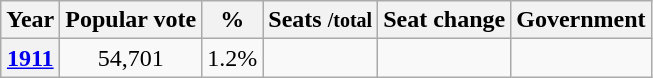<table class="wikitable" style="text-align:center">
<tr>
<th><strong>Year</strong></th>
<th><strong>Popular vote</strong></th>
<th><strong>%</strong></th>
<th><strong>Seats <small>/total</small></strong></th>
<th><strong>Seat change</strong></th>
<th><strong>Government</strong></th>
</tr>
<tr>
<th><a href='#'>1911</a></th>
<td>54,701</td>
<td>1.2%</td>
<td></td>
<td></td>
<td></td>
</tr>
</table>
